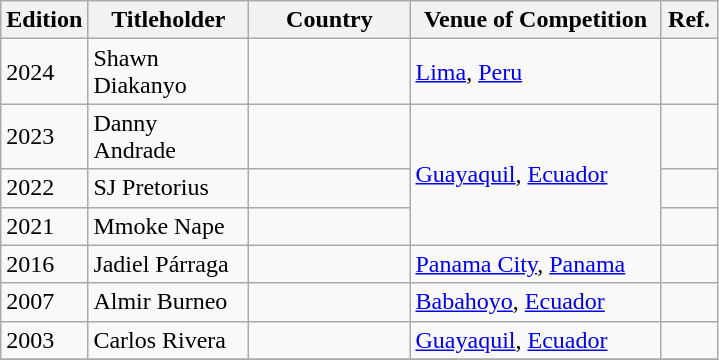<table class="wikitable sortable" font-size: 95%;">
<tr>
<th width="40">Edition</th>
<th width="100">Titleholder</th>
<th width="100">Country</th>
<th width="160">Venue of Competition</th>
<th width="30">Ref.</th>
</tr>
<tr>
<td>2024</td>
<td>Shawn Diakanyo</td>
<td></td>
<td><a href='#'>Lima</a>, <a href='#'>Peru</a></td>
<td></td>
</tr>
<tr>
<td>2023</td>
<td>Danny Andrade</td>
<td></td>
<td rowspan=3><a href='#'>Guayaquil</a>, <a href='#'>Ecuador</a></td>
<td></td>
</tr>
<tr>
<td>2022</td>
<td>SJ Pretorius</td>
<td></td>
<td></td>
</tr>
<tr>
<td>2021</td>
<td>Mmoke Nape</td>
<td></td>
<td></td>
</tr>
<tr>
<td>2016</td>
<td>Jadiel Párraga</td>
<td></td>
<td><a href='#'>Panama City</a>, <a href='#'>Panama</a></td>
<td></td>
</tr>
<tr>
<td>2007</td>
<td>Almir Burneo</td>
<td></td>
<td><a href='#'>Babahoyo</a>, <a href='#'>Ecuador</a></td>
<td></td>
</tr>
<tr>
<td>2003</td>
<td>Carlos Rivera</td>
<td></td>
<td><a href='#'>Guayaquil</a>, <a href='#'>Ecuador</a></td>
<td></td>
</tr>
<tr>
</tr>
</table>
